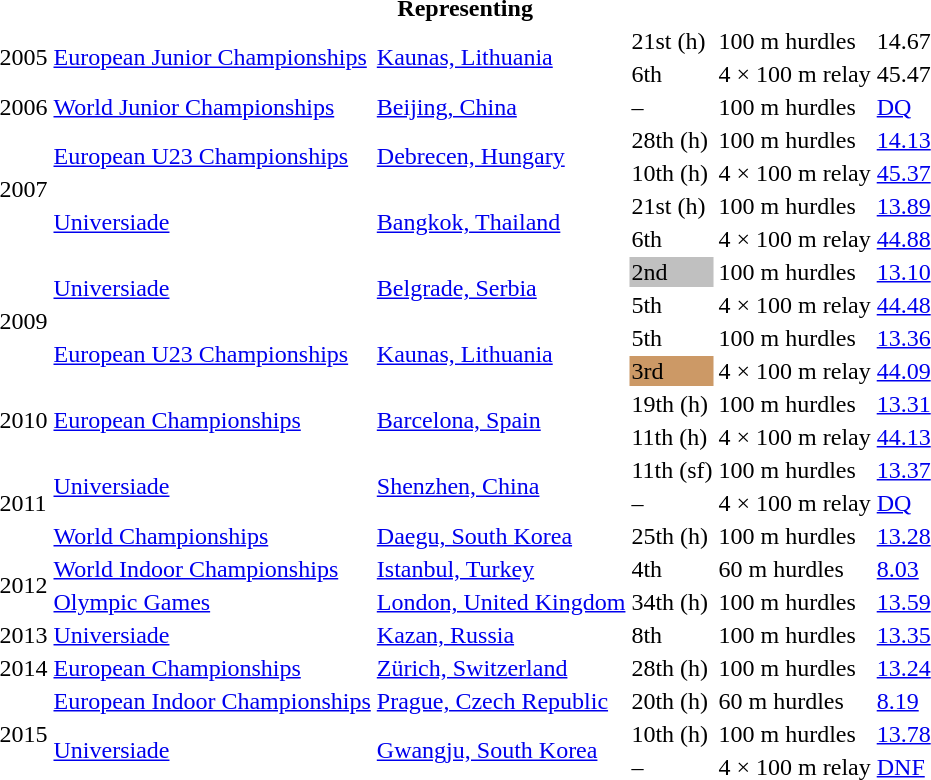<table>
<tr>
<th colspan="6">Representing </th>
</tr>
<tr>
<td rowspan=2>2005</td>
<td rowspan=2><a href='#'>European Junior Championships</a></td>
<td rowspan=2><a href='#'>Kaunas, Lithuania</a></td>
<td>21st (h)</td>
<td>100 m hurdles</td>
<td>14.67</td>
</tr>
<tr>
<td>6th</td>
<td>4 × 100 m relay</td>
<td>45.47</td>
</tr>
<tr>
<td>2006</td>
<td><a href='#'>World Junior Championships</a></td>
<td><a href='#'>Beijing, China</a></td>
<td>–</td>
<td>100 m hurdles</td>
<td><a href='#'>DQ</a></td>
</tr>
<tr>
<td rowspan=4>2007</td>
<td rowspan=2><a href='#'>European U23 Championships</a></td>
<td rowspan=2><a href='#'>Debrecen, Hungary</a></td>
<td>28th (h)</td>
<td>100 m hurdles</td>
<td><a href='#'>14.13</a></td>
</tr>
<tr>
<td>10th (h)</td>
<td>4 × 100 m relay</td>
<td><a href='#'>45.37</a></td>
</tr>
<tr>
<td rowspan=2><a href='#'>Universiade</a></td>
<td rowspan=2><a href='#'>Bangkok, Thailand</a></td>
<td>21st (h)</td>
<td>100 m hurdles</td>
<td><a href='#'>13.89</a></td>
</tr>
<tr>
<td>6th</td>
<td>4 × 100 m relay</td>
<td><a href='#'>44.88</a></td>
</tr>
<tr>
<td rowspan=4>2009</td>
<td rowspan=2><a href='#'>Universiade</a></td>
<td rowspan=2><a href='#'>Belgrade, Serbia</a></td>
<td bgcolor=silver>2nd</td>
<td>100 m hurdles</td>
<td><a href='#'>13.10</a></td>
</tr>
<tr>
<td>5th</td>
<td>4 × 100 m relay</td>
<td><a href='#'>44.48</a></td>
</tr>
<tr>
<td rowspan=2><a href='#'>European U23 Championships</a></td>
<td rowspan=2><a href='#'>Kaunas, Lithuania</a></td>
<td>5th</td>
<td>100 m hurdles</td>
<td><a href='#'>13.36</a></td>
</tr>
<tr>
<td bgcolor=cc9966>3rd</td>
<td>4 × 100 m relay</td>
<td><a href='#'>44.09</a></td>
</tr>
<tr>
<td rowspan=2>2010</td>
<td rowspan=2><a href='#'>European Championships</a></td>
<td rowspan=2><a href='#'>Barcelona, Spain</a></td>
<td>19th (h)</td>
<td>100 m hurdles</td>
<td><a href='#'>13.31</a></td>
</tr>
<tr>
<td>11th (h)</td>
<td>4 × 100 m relay</td>
<td><a href='#'>44.13</a></td>
</tr>
<tr>
<td rowspan=3>2011</td>
<td rowspan=2><a href='#'>Universiade</a></td>
<td rowspan=2><a href='#'>Shenzhen, China</a></td>
<td>11th (sf)</td>
<td>100 m hurdles</td>
<td><a href='#'>13.37</a></td>
</tr>
<tr>
<td>–</td>
<td>4 × 100 m relay</td>
<td><a href='#'>DQ</a></td>
</tr>
<tr>
<td><a href='#'>World Championships</a></td>
<td><a href='#'>Daegu, South Korea</a></td>
<td>25th (h)</td>
<td>100 m hurdles</td>
<td><a href='#'>13.28</a></td>
</tr>
<tr>
<td rowspan=2>2012</td>
<td><a href='#'>World Indoor Championships</a></td>
<td><a href='#'>Istanbul, Turkey</a></td>
<td>4th</td>
<td>60 m hurdles</td>
<td><a href='#'>8.03</a></td>
</tr>
<tr>
<td><a href='#'>Olympic Games</a></td>
<td><a href='#'>London, United Kingdom</a></td>
<td>34th (h)</td>
<td>100 m hurdles</td>
<td><a href='#'>13.59</a></td>
</tr>
<tr>
<td>2013</td>
<td><a href='#'>Universiade</a></td>
<td><a href='#'>Kazan, Russia</a></td>
<td>8th</td>
<td>100 m hurdles</td>
<td><a href='#'>13.35</a></td>
</tr>
<tr>
<td>2014</td>
<td><a href='#'>European Championships</a></td>
<td><a href='#'>Zürich, Switzerland</a></td>
<td>28th (h)</td>
<td>100 m hurdles</td>
<td><a href='#'>13.24</a></td>
</tr>
<tr>
<td rowspan=3>2015</td>
<td><a href='#'>European Indoor Championships</a></td>
<td><a href='#'>Prague, Czech Republic</a></td>
<td>20th (h)</td>
<td>60 m hurdles</td>
<td><a href='#'>8.19</a></td>
</tr>
<tr>
<td rowspan=2><a href='#'>Universiade</a></td>
<td rowspan=2><a href='#'>Gwangju, South Korea</a></td>
<td>10th (h)</td>
<td>100 m hurdles</td>
<td><a href='#'>13.78</a></td>
</tr>
<tr>
<td>–</td>
<td>4 × 100 m relay</td>
<td><a href='#'>DNF</a></td>
</tr>
</table>
